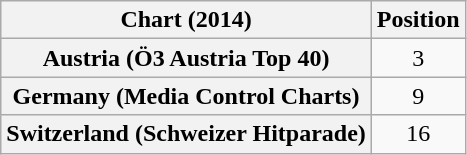<table class="wikitable sortable plainrowheaders">
<tr>
<th>Chart (2014)</th>
<th>Position</th>
</tr>
<tr>
<th scope="row">Austria (Ö3 Austria Top 40)</th>
<td style="text-align:center;">3</td>
</tr>
<tr>
<th scope="row">Germany (Media Control Charts)</th>
<td style="text-align:center;">9</td>
</tr>
<tr>
<th scope="row">Switzerland (Schweizer Hitparade)</th>
<td style="text-align:center;">16</td>
</tr>
</table>
